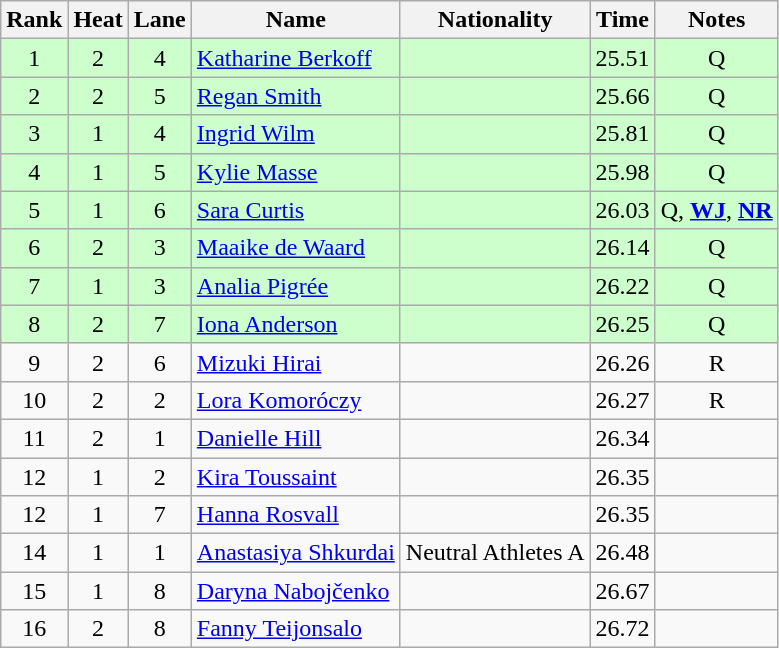<table class="wikitable sortable" style="text-align:center">
<tr>
<th>Rank</th>
<th>Heat</th>
<th>Lane</th>
<th>Name</th>
<th>Nationality</th>
<th>Time</th>
<th>Notes</th>
</tr>
<tr bgcolor=ccffcc>
<td>1</td>
<td>2</td>
<td>4</td>
<td align=left><a href='#'>Katharine Berkoff</a></td>
<td align=left></td>
<td>25.51</td>
<td>Q</td>
</tr>
<tr bgcolor=ccffcc>
<td>2</td>
<td>2</td>
<td>5</td>
<td align=left><a href='#'>Regan Smith</a></td>
<td align=left></td>
<td>25.66</td>
<td>Q</td>
</tr>
<tr bgcolor=ccffcc>
<td>3</td>
<td>1</td>
<td>4</td>
<td align=left><a href='#'>Ingrid Wilm</a></td>
<td align=left></td>
<td>25.81</td>
<td>Q</td>
</tr>
<tr bgcolor=ccffcc>
<td>4</td>
<td>1</td>
<td>5</td>
<td align=left><a href='#'>Kylie Masse</a></td>
<td align=left></td>
<td>25.98</td>
<td>Q</td>
</tr>
<tr bgcolor=ccffcc>
<td>5</td>
<td>1</td>
<td>6</td>
<td align=left><a href='#'>Sara Curtis</a></td>
<td align=left></td>
<td>26.03</td>
<td>Q, <a href='#'><strong>WJ</strong></a>, <strong><a href='#'>NR</a></strong></td>
</tr>
<tr bgcolor=ccffcc>
<td>6</td>
<td>2</td>
<td>3</td>
<td align=left><a href='#'>Maaike de Waard</a></td>
<td align=left></td>
<td>26.14</td>
<td>Q</td>
</tr>
<tr bgcolor=ccffcc>
<td>7</td>
<td>1</td>
<td>3</td>
<td align=left><a href='#'>Analia Pigrée</a></td>
<td align=left></td>
<td>26.22</td>
<td>Q</td>
</tr>
<tr bgcolor=ccffcc>
<td>8</td>
<td>2</td>
<td>7</td>
<td align=left><a href='#'>Iona Anderson</a></td>
<td align=left></td>
<td>26.25</td>
<td>Q</td>
</tr>
<tr>
<td>9</td>
<td>2</td>
<td>6</td>
<td align=left><a href='#'>Mizuki Hirai</a></td>
<td align=left></td>
<td>26.26</td>
<td>R</td>
</tr>
<tr>
<td>10</td>
<td>2</td>
<td>2</td>
<td align=left><a href='#'>Lora Komoróczy</a></td>
<td align=left></td>
<td>26.27</td>
<td>R</td>
</tr>
<tr>
<td>11</td>
<td>2</td>
<td>1</td>
<td align=left><a href='#'>Danielle Hill</a></td>
<td align=left></td>
<td>26.34</td>
<td></td>
</tr>
<tr>
<td>12</td>
<td>1</td>
<td>2</td>
<td align=left><a href='#'>Kira Toussaint</a></td>
<td align=left></td>
<td>26.35</td>
<td></td>
</tr>
<tr>
<td>12</td>
<td>1</td>
<td>7</td>
<td align=left><a href='#'>Hanna Rosvall</a></td>
<td align=left></td>
<td>26.35</td>
<td></td>
</tr>
<tr>
<td>14</td>
<td>1</td>
<td>1</td>
<td align=left><a href='#'>Anastasiya Shkurdai</a></td>
<td align=left> Neutral Athletes A</td>
<td>26.48</td>
<td></td>
</tr>
<tr>
<td>15</td>
<td>1</td>
<td>8</td>
<td align=left><a href='#'>Daryna Nabojčenko</a></td>
<td align=left></td>
<td>26.67</td>
<td></td>
</tr>
<tr>
<td>16</td>
<td>2</td>
<td>8</td>
<td align=left><a href='#'>Fanny Teijonsalo</a></td>
<td align=left></td>
<td>26.72</td>
<td></td>
</tr>
</table>
